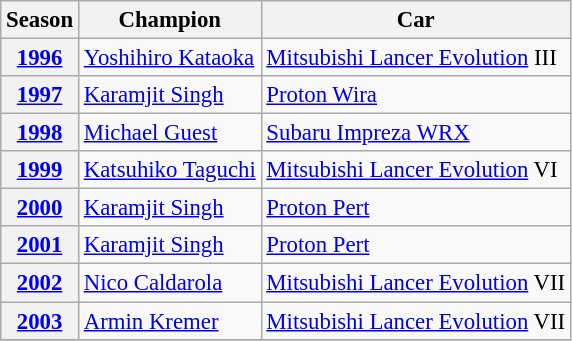<table class="wikitable" style="font-size: 95%;">
<tr>
<th>Season</th>
<th>Champion</th>
<th>Car</th>
</tr>
<tr>
<th><a href='#'>1996</a></th>
<td> <a href='#'>Yoshihiro Kataoka</a></td>
<td><a href='#'>Mitsubishi Lancer Evolution</a> III</td>
</tr>
<tr>
<th><a href='#'>1997</a></th>
<td> <a href='#'>Karamjit Singh</a></td>
<td><a href='#'>Proton Wira</a></td>
</tr>
<tr>
<th><a href='#'>1998</a></th>
<td> <a href='#'>Michael Guest</a></td>
<td><a href='#'>Subaru Impreza WRX</a></td>
</tr>
<tr>
<th><a href='#'>1999</a></th>
<td> <a href='#'>Katsuhiko Taguchi</a></td>
<td><a href='#'>Mitsubishi Lancer Evolution</a> VI</td>
</tr>
<tr>
<th><a href='#'>2000</a></th>
<td> <a href='#'>Karamjit Singh</a></td>
<td><a href='#'>Proton Pert</a></td>
</tr>
<tr>
<th><a href='#'>2001</a></th>
<td> <a href='#'>Karamjit Singh</a></td>
<td><a href='#'>Proton Pert</a></td>
</tr>
<tr>
<th><a href='#'>2002</a></th>
<td> <a href='#'>Nico Caldarola</a></td>
<td><a href='#'>Mitsubishi Lancer Evolution</a> VII</td>
</tr>
<tr>
<th><a href='#'>2003</a></th>
<td> <a href='#'>Armin Kremer</a></td>
<td><a href='#'>Mitsubishi Lancer Evolution</a> VII</td>
</tr>
<tr>
</tr>
</table>
